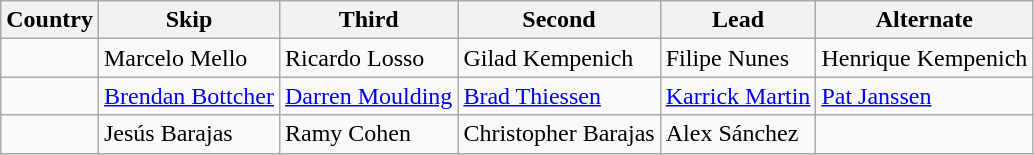<table class="wikitable">
<tr>
<th scope="col">Country</th>
<th scope="col">Skip</th>
<th scope="col">Third</th>
<th scope="col">Second</th>
<th scope="col">Lead</th>
<th scope="col">Alternate</th>
</tr>
<tr>
<td></td>
<td>Marcelo Mello</td>
<td>Ricardo Losso</td>
<td>Gilad Kempenich</td>
<td>Filipe Nunes</td>
<td>Henrique Kempenich</td>
</tr>
<tr>
<td></td>
<td><a href='#'>Brendan Bottcher</a></td>
<td><a href='#'>Darren Moulding</a></td>
<td><a href='#'>Brad Thiessen</a></td>
<td><a href='#'>Karrick Martin</a></td>
<td><a href='#'>Pat Janssen</a></td>
</tr>
<tr>
<td></td>
<td>Jesús Barajas</td>
<td>Ramy Cohen</td>
<td>Christopher Barajas</td>
<td>Alex Sánchez</td>
<td></td>
</tr>
</table>
